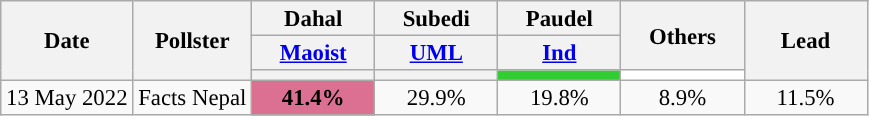<table class="wikitable sortable" style="text-align:center;font-size:95%;line-height:16px">
<tr>
<th rowspan="3">Date</th>
<th rowspan="3">Pollster</th>
<th style="width:75px;">Dahal</th>
<th style="width:75px;">Subedi</th>
<th style="width:75px;">Paudel</th>
<th rowspan="2" style="width:75px;">Others</th>
<th rowspan="3" style="width:75px;">Lead</th>
</tr>
<tr>
<th><a href='#'>Maoist</a></th>
<th><a href='#'>UML</a></th>
<th><a href='#'>Ind</a></th>
</tr>
<tr>
<th style="background:"></th>
<th style="background:"></th>
<th style="background:limegreen"></th>
<th style="background:white"></th>
</tr>
<tr>
<td>13 May 2022</td>
<td>Facts Nepal</td>
<td style="background:palevioletred;"><strong>41.4%</strong></td>
<td>29.9%</td>
<td>19.8%</td>
<td>8.9%</td>
<td style="background:">11.5%</td>
</tr>
</table>
